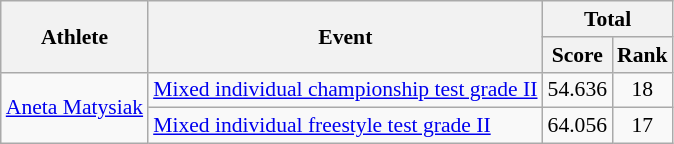<table class=wikitable style="font-size:90%">
<tr>
<th rowspan="2">Athlete</th>
<th rowspan="2">Event</th>
<th colspan="2">Total</th>
</tr>
<tr>
<th>Score</th>
<th>Rank</th>
</tr>
<tr>
<td rowspan="2"><a href='#'>Aneta Matysiak</a></td>
<td><a href='#'>Mixed individual championship test grade II</a></td>
<td align="center">54.636</td>
<td align="center">18</td>
</tr>
<tr>
<td><a href='#'>Mixed individual freestyle test grade II</a></td>
<td align="center">64.056</td>
<td align="center">17</td>
</tr>
</table>
